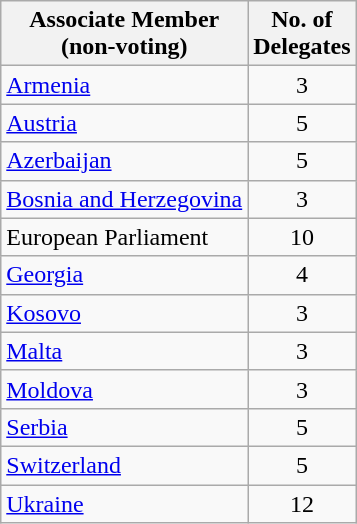<table class="wikitable">
<tr>
<th>Associate Member <br> (non-voting)</th>
<th>No. of<br>Delegates</th>
</tr>
<tr>
<td><a href='#'>Armenia</a></td>
<td align="center">3</td>
</tr>
<tr>
<td><a href='#'>Austria</a></td>
<td align="center">5</td>
</tr>
<tr>
<td><a href='#'>Azerbaijan</a></td>
<td align="center">5</td>
</tr>
<tr>
<td><a href='#'>Bosnia and Herzegovina</a></td>
<td align="center">3</td>
</tr>
<tr>
<td>European Parliament</td>
<td align="center">10</td>
</tr>
<tr>
<td><a href='#'>Georgia</a></td>
<td align="center">4</td>
</tr>
<tr>
<td><a href='#'>Kosovo</a></td>
<td align="center">3</td>
</tr>
<tr>
<td><a href='#'>Malta</a></td>
<td align="center">3</td>
</tr>
<tr>
<td><a href='#'>Moldova</a></td>
<td align="center">3</td>
</tr>
<tr>
<td><a href='#'>Serbia</a></td>
<td align="center">5</td>
</tr>
<tr>
<td><a href='#'>Switzerland</a></td>
<td align="center">5</td>
</tr>
<tr>
<td><a href='#'>Ukraine</a></td>
<td align="center">12</td>
</tr>
</table>
